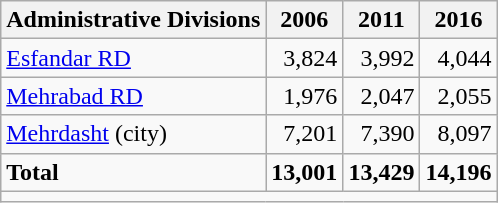<table class="wikitable">
<tr>
<th>Administrative Divisions</th>
<th>2006</th>
<th>2011</th>
<th>2016</th>
</tr>
<tr>
<td><a href='#'>Esfandar RD</a></td>
<td style="text-align: right;">3,824</td>
<td style="text-align: right;">3,992</td>
<td style="text-align: right;">4,044</td>
</tr>
<tr>
<td><a href='#'>Mehrabad RD</a></td>
<td style="text-align: right;">1,976</td>
<td style="text-align: right;">2,047</td>
<td style="text-align: right;">2,055</td>
</tr>
<tr>
<td><a href='#'>Mehrdasht</a> (city)</td>
<td style="text-align: right;">7,201</td>
<td style="text-align: right;">7,390</td>
<td style="text-align: right;">8,097</td>
</tr>
<tr>
<td><strong>Total</strong></td>
<td style="text-align: right;"><strong>13,001</strong></td>
<td style="text-align: right;"><strong>13,429</strong></td>
<td style="text-align: right;"><strong>14,196</strong></td>
</tr>
<tr>
<td colspan=4></td>
</tr>
</table>
